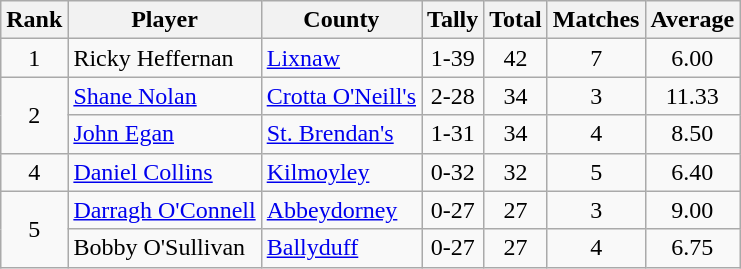<table class="wikitable">
<tr>
<th>Rank</th>
<th>Player</th>
<th>County</th>
<th>Tally</th>
<th>Total</th>
<th>Matches</th>
<th>Average</th>
</tr>
<tr>
<td rowspan=1 align=center>1</td>
<td>Ricky Heffernan</td>
<td><a href='#'>Lixnaw</a></td>
<td align=center>1-39</td>
<td align=center>42</td>
<td align=center>7</td>
<td align=center>6.00</td>
</tr>
<tr>
<td rowspan=2 align=center>2</td>
<td><a href='#'>Shane Nolan</a></td>
<td><a href='#'>Crotta O'Neill's</a></td>
<td align=center>2-28</td>
<td align=center>34</td>
<td align=center>3</td>
<td align=center>11.33</td>
</tr>
<tr>
<td><a href='#'>John Egan</a></td>
<td><a href='#'>St. Brendan's</a></td>
<td align=center>1-31</td>
<td align=center>34</td>
<td align=center>4</td>
<td align=center>8.50</td>
</tr>
<tr>
<td rowspan=1 align=center>4</td>
<td><a href='#'>Daniel Collins</a></td>
<td><a href='#'>Kilmoyley</a></td>
<td align=center>0-32</td>
<td align=center>32</td>
<td align=center>5</td>
<td align=center>6.40</td>
</tr>
<tr>
<td rowspan=2 align=center>5</td>
<td><a href='#'>Darragh O'Connell</a></td>
<td><a href='#'>Abbeydorney</a></td>
<td align=center>0-27</td>
<td align=center>27</td>
<td align=center>3</td>
<td align=center>9.00</td>
</tr>
<tr>
<td>Bobby O'Sullivan</td>
<td><a href='#'>Ballyduff</a></td>
<td align=center>0-27</td>
<td align=center>27</td>
<td align=center>4</td>
<td align=center>6.75</td>
</tr>
</table>
